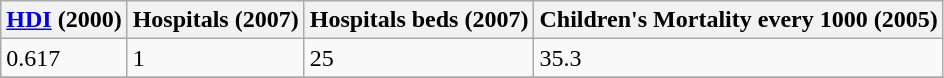<table class="wikitable" border="1">
<tr>
<th><a href='#'>HDI</a> (2000)</th>
<th>Hospitals (2007)</th>
<th>Hospitals beds (2007)</th>
<th>Children's Mortality every 1000 (2005)</th>
</tr>
<tr>
<td>0.617</td>
<td>1</td>
<td>25</td>
<td>35.3</td>
</tr>
<tr>
</tr>
</table>
